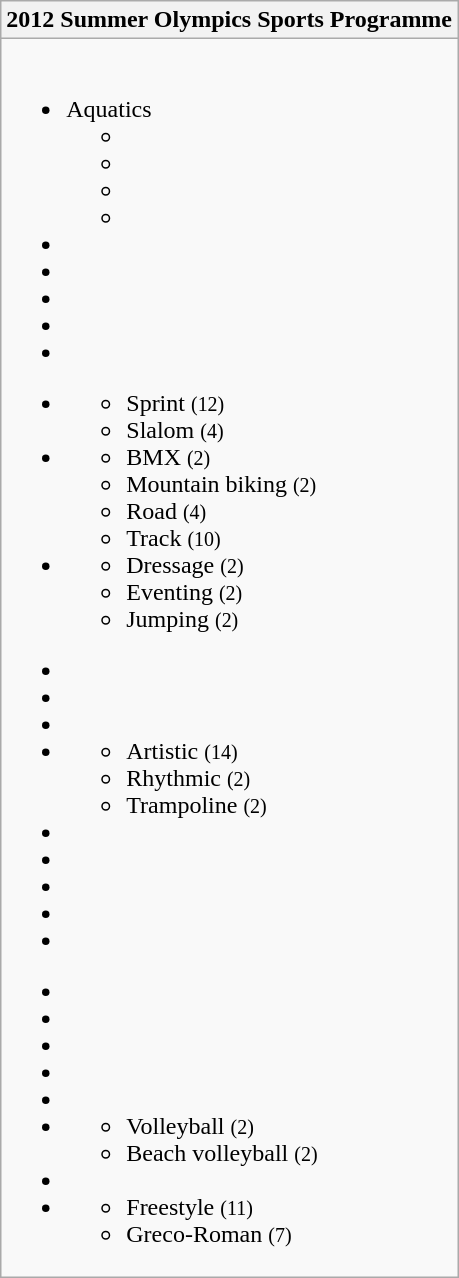<table class="wikitable">
<tr>
<th>2012 Summer Olympics Sports Programme</th>
</tr>
<tr>
<td><br>
<ul><li>Aquatics<ul><li></li><li></li><li></li><li></li></ul></li><li></li><li></li><li></li><li></li><li></li></ul><ul><li><ul><li>Sprint <small>(12)</small></li><li>Slalom <small>(4)</small></li></ul></li><li><ul><li>BMX <small>(2)</small></li><li>Mountain biking <small>(2)</small></li><li>Road <small>(4)</small></li><li>Track <small>(10)</small></li></ul></li><li><ul><li>Dressage <small>(2)</small></li><li>Eventing <small>(2)</small></li><li>Jumping <small>(2)</small></li></ul></li></ul><ul><li></li><li></li><li></li><li><ul><li>Artistic <small>(14)</small></li><li>Rhythmic <small>(2)</small></li><li>Trampoline <small>(2)</small></li></ul></li><li></li><li></li><li></li><li></li><li></li></ul><ul><li></li><li></li><li></li><li></li><li></li><li><ul><li>Volleyball <small>(2)</small></li><li>Beach volleyball <small>(2)</small></li></ul></li><li></li><li><ul><li>Freestyle <small>(11)</small></li><li>Greco-Roman <small>(7)</small></li></ul></li></ul></td>
</tr>
</table>
